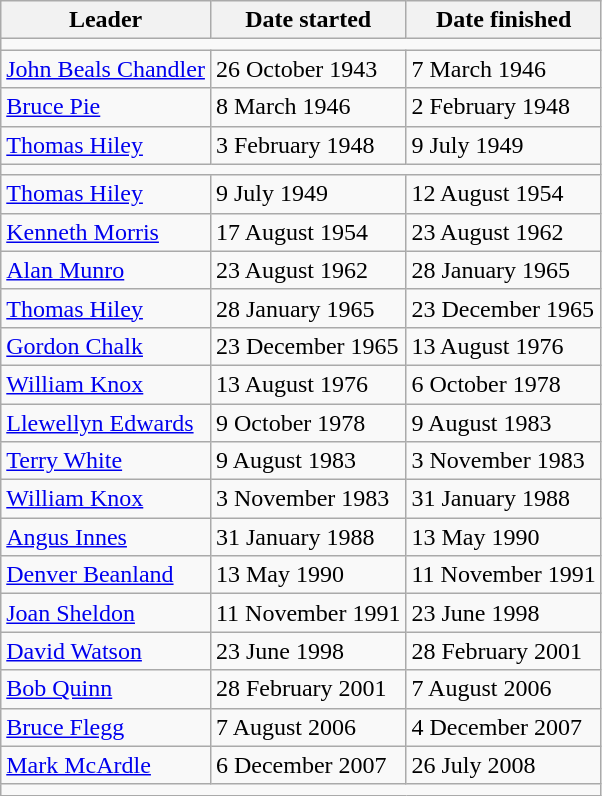<table class="wikitable">
<tr>
<th>Leader</th>
<th>Date started</th>
<th>Date finished</th>
</tr>
<tr>
<td colspan="3"></td>
</tr>
<tr>
<td><a href='#'>John Beals Chandler</a></td>
<td>26 October 1943</td>
<td>7 March 1946</td>
</tr>
<tr>
<td><a href='#'>Bruce Pie</a></td>
<td>8 March 1946</td>
<td>2 February 1948</td>
</tr>
<tr>
<td><a href='#'>Thomas Hiley</a></td>
<td>3 February 1948</td>
<td>9 July 1949</td>
</tr>
<tr>
<td colspan="3"></td>
</tr>
<tr>
<td><a href='#'>Thomas Hiley</a></td>
<td>9 July 1949</td>
<td>12 August 1954</td>
</tr>
<tr>
<td><a href='#'>Kenneth Morris</a></td>
<td>17 August 1954</td>
<td>23 August 1962</td>
</tr>
<tr>
<td><a href='#'>Alan Munro</a></td>
<td>23 August 1962</td>
<td>28 January 1965</td>
</tr>
<tr>
<td><a href='#'>Thomas Hiley</a></td>
<td>28 January 1965</td>
<td>23 December 1965</td>
</tr>
<tr>
<td><a href='#'>Gordon Chalk</a></td>
<td>23 December 1965</td>
<td>13 August 1976</td>
</tr>
<tr>
<td><a href='#'>William Knox</a></td>
<td>13 August 1976</td>
<td>6 October 1978</td>
</tr>
<tr>
<td><a href='#'>Llewellyn Edwards</a></td>
<td>9 October 1978</td>
<td>9 August 1983</td>
</tr>
<tr>
<td><a href='#'>Terry White</a></td>
<td>9 August 1983</td>
<td>3 November 1983</td>
</tr>
<tr>
<td><a href='#'>William Knox</a></td>
<td>3 November 1983</td>
<td>31 January 1988</td>
</tr>
<tr>
<td><a href='#'>Angus Innes</a></td>
<td>31 January 1988</td>
<td>13 May 1990</td>
</tr>
<tr>
<td><a href='#'>Denver Beanland</a></td>
<td>13 May 1990</td>
<td>11 November 1991</td>
</tr>
<tr>
<td><a href='#'>Joan Sheldon</a></td>
<td>11 November 1991</td>
<td>23 June 1998</td>
</tr>
<tr>
<td><a href='#'>David Watson</a></td>
<td>23 June 1998</td>
<td>28 February 2001</td>
</tr>
<tr>
<td><a href='#'>Bob Quinn</a></td>
<td>28 February 2001</td>
<td>7 August 2006</td>
</tr>
<tr>
<td><a href='#'>Bruce Flegg</a></td>
<td>7 August 2006</td>
<td>4 December 2007</td>
</tr>
<tr>
<td><a href='#'>Mark McArdle</a></td>
<td>6 December 2007</td>
<td>26 July 2008</td>
</tr>
<tr>
<td colspan="3"></td>
</tr>
</table>
